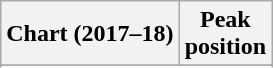<table class="wikitable sortable plainrowheaders" style="text-align:center">
<tr>
<th scope="col">Chart (2017–18)</th>
<th scope="col">Peak<br>position</th>
</tr>
<tr>
</tr>
<tr>
</tr>
<tr>
</tr>
<tr>
</tr>
<tr>
</tr>
</table>
